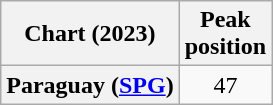<table class="wikitable sortable plainrowheaders" style="text-align:center">
<tr>
<th scope="col">Chart (2023)</th>
<th scope="col">Peak<br>position</th>
</tr>
<tr>
<th scope="row">Paraguay (<a href='#'>SPG</a>)</th>
<td>47</td>
</tr>
</table>
